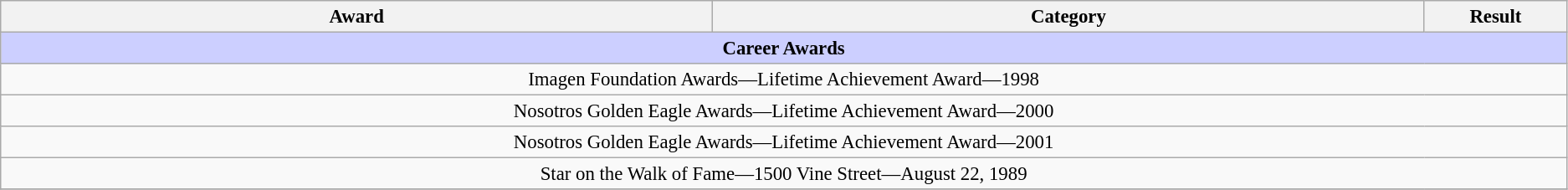<table class="wikitable" style="font-size: 95%">
<tr>
<th width="25%">Award</th>
<th width="25%">Category</th>
<th width="5%">Result</th>
</tr>
<tr bgcolor=CCCFFF>
<td colspan=3 align=center><strong>Career Awards</strong></td>
</tr>
<tr>
<td colspan=3 align=center>Imagen Foundation Awards—Lifetime Achievement Award—1998</td>
</tr>
<tr>
<td colspan=3 align=center>Nosotros Golden Eagle Awards—Lifetime Achievement Award—2000</td>
</tr>
<tr>
<td colspan=3 align=center>Nosotros Golden Eagle Awards—Lifetime Achievement Award—2001</td>
</tr>
<tr>
<td colspan=3 align=center>Star on the Walk of Fame—1500 Vine Street—August 22, 1989</td>
</tr>
<tr>
</tr>
</table>
